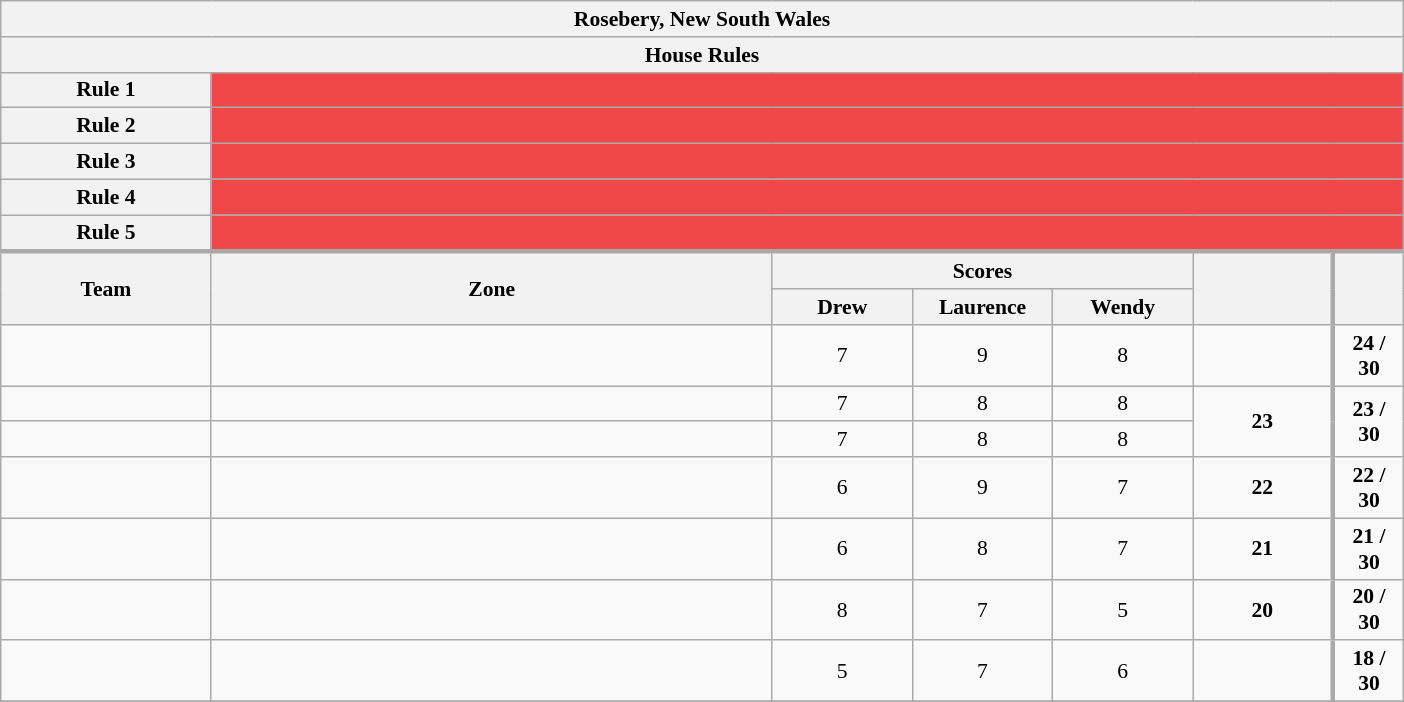<table class="wikitable plainrowheaders" style="text-align:center; font-size:90%; width:65em;">
<tr>
<th colspan="8" >Rosebery, New South Wales</th>
</tr>
<tr>
<th colspan="8">House Rules</th>
</tr>
<tr>
<th>Rule 1</th>
<td colspan="8" style="background:#F04848"></td>
</tr>
<tr>
<th>Rule 2</th>
<td colspan="8" style="background:#F04848"></td>
</tr>
<tr>
<th>Rule 3</th>
<td colspan="8" style="background:#F04848"></td>
</tr>
<tr>
<th>Rule 4</th>
<td colspan="8" style="background:#F04848"></td>
</tr>
<tr>
<th>Rule 5</th>
<td colspan="8" style="background:#F04848"></td>
</tr>
<tr style="border-top:3px solid #aaa;">
<th rowspan="2">Team</th>
<th rowspan="2" style="width:40%;">Zone</th>
<th colspan="3" style="width:40%;">Scores</th>
<th rowspan="2" style="width:10%;"></th>
<th rowspan="2" style="width:10%; border-left:3px solid #aaa;"></th>
</tr>
<tr>
<th style="width:10%;">Drew</th>
<th style="width:10%;">Laurence</th>
<th style="width:10%;">Wendy</th>
</tr>
<tr>
<td style="width:15%;"></td>
<td></td>
<td>7</td>
<td>9</td>
<td>8</td>
<td></td>
<td style="border-left:3px solid #aaa;"><strong>24 / 30</strong></td>
</tr>
<tr>
<td style="width:15%;"></td>
<td></td>
<td>7</td>
<td>8</td>
<td>8</td>
<td rowspan="2"><strong>23</strong></td>
<td rowspan="2" style="border-left:3px solid #aaa;"><strong>23 / 30</strong></td>
</tr>
<tr>
<td style="width:15%;"></td>
<td></td>
<td>7</td>
<td>8</td>
<td>8</td>
</tr>
<tr>
<td style="width:15%;"></td>
<td></td>
<td>6</td>
<td>9</td>
<td>7</td>
<td><strong>22</strong></td>
<td style="border-left:3px solid #aaa;"><strong>22 / 30</strong></td>
</tr>
<tr>
<td style="width:15%;"></td>
<td></td>
<td>6</td>
<td>8</td>
<td>7</td>
<td><strong>21</strong></td>
<td style="border-left:3px solid #aaa;"><strong>21 / 30</strong></td>
</tr>
<tr>
<td style="width:15%;"></td>
<td></td>
<td>8</td>
<td>7</td>
<td>5</td>
<td><strong>20</strong></td>
<td style="border-left:3px solid #aaa;"><strong>20 / 30</strong></td>
</tr>
<tr>
<td style="width:15%;"></td>
<td></td>
<td>5</td>
<td>7</td>
<td>6</td>
<td></td>
<td style="border-left:3px solid #aaa;"><strong>18 / 30</strong></td>
</tr>
<tr>
</tr>
</table>
